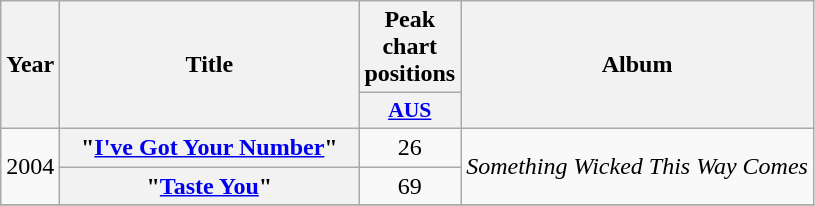<table class="wikitable plainrowheaders" style="text-align:center;">
<tr>
<th scope="col" rowspan=2>Year</th>
<th scope="col" rowspan=2 style="width:12em;">Title</th>
<th scope="col" colspan=1>Peak chart<br>positions</th>
<th scope="col" rowspan=2>Album</th>
</tr>
<tr>
<th style="width:3em; font-size:90%"><a href='#'>AUS</a><br></th>
</tr>
<tr>
<td rowspan=2>2004</td>
<th scope="row">"<a href='#'>I've Got Your Number</a>"</th>
<td align="center">26</td>
<td rowspan=2><em>Something Wicked This Way Comes</em></td>
</tr>
<tr>
<th scope="row">"<a href='#'>Taste You</a>"</th>
<td align="center">69</td>
</tr>
<tr>
</tr>
</table>
